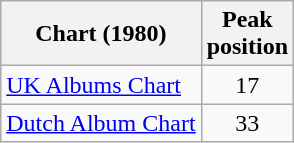<table class="wikitable">
<tr>
<th>Chart (1980)</th>
<th>Peak<br>position</th>
</tr>
<tr>
<td align="left"><a href='#'>UK Albums Chart</a></td>
<td align="center">17</td>
</tr>
<tr>
<td><a href='#'>Dutch Album Chart</a></td>
<td align="center">33</td>
</tr>
</table>
